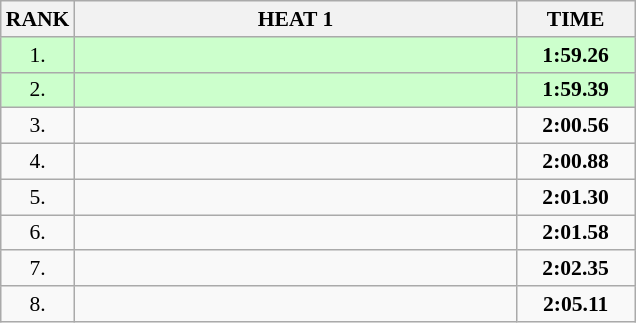<table class="wikitable" style="border-collapse: collapse; font-size: 90%;">
<tr>
<th>RANK</th>
<th style="width: 20em">HEAT 1</th>
<th style="width: 5em">TIME</th>
</tr>
<tr style="background:#ccffcc;">
<td align="center">1.</td>
<td></td>
<td align="center"><strong>1:59.26</strong></td>
</tr>
<tr style="background:#ccffcc;">
<td align="center">2.</td>
<td></td>
<td align="center"><strong>1:59.39</strong></td>
</tr>
<tr>
<td align="center">3.</td>
<td></td>
<td align="center"><strong>2:00.56</strong></td>
</tr>
<tr>
<td align="center">4.</td>
<td></td>
<td align="center"><strong>2:00.88</strong></td>
</tr>
<tr>
<td align="center">5.</td>
<td></td>
<td align="center"><strong>2:01.30</strong></td>
</tr>
<tr>
<td align="center">6.</td>
<td></td>
<td align="center"><strong>2:01.58</strong></td>
</tr>
<tr>
<td align="center">7.</td>
<td></td>
<td align="center"><strong>2:02.35</strong></td>
</tr>
<tr>
<td align="center">8.</td>
<td></td>
<td align="center"><strong>2:05.11</strong></td>
</tr>
</table>
